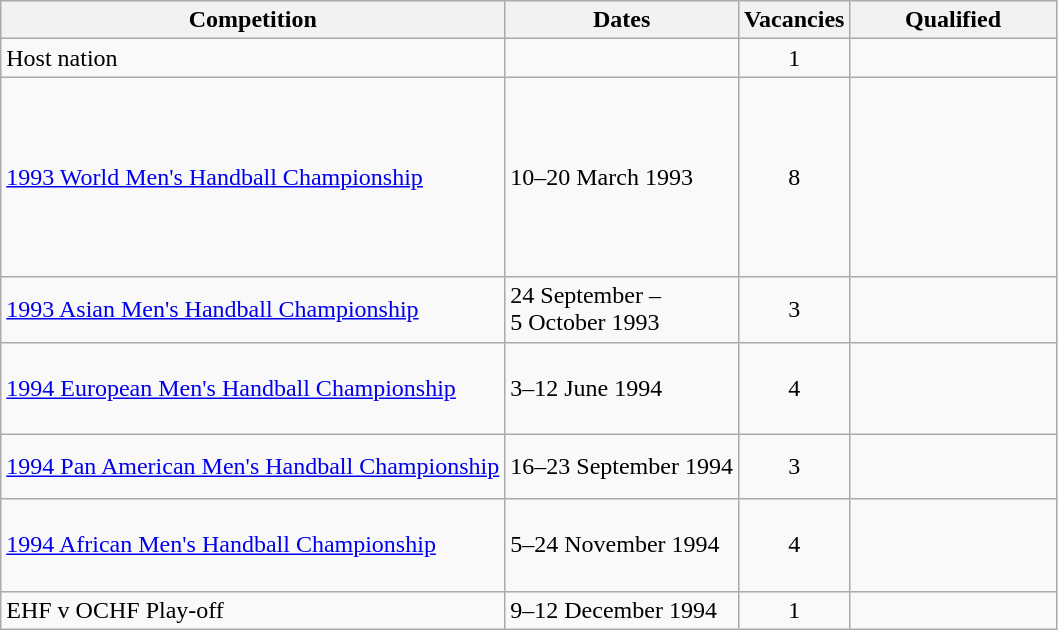<table class="wikitable">
<tr>
<th>Competition</th>
<th>Dates</th>
<th>Vacancies</th>
<th width="130px">Qualified</th>
</tr>
<tr>
<td>Host nation</td>
<td></td>
<td style="text-align:center;">1</td>
<td></td>
</tr>
<tr>
<td><a href='#'>1993 World Men's Handball Championship</a></td>
<td>10–20 March 1993</td>
<td style="text-align:center;">8</td>
<td><br><br><br><br><br><br><br></td>
</tr>
<tr>
<td><a href='#'>1993 Asian Men's Handball Championship</a></td>
<td>24 September –<br>5 October 1993</td>
<td style="text-align:center;">3</td>
<td><br><br></td>
</tr>
<tr>
<td><a href='#'>1994 European Men's Handball Championship</a></td>
<td>3–12 June 1994</td>
<td style="text-align:center;">4</td>
<td><br><br><br></td>
</tr>
<tr>
<td><a href='#'>1994 Pan American Men's Handball Championship</a></td>
<td>16–23 September 1994</td>
<td style="text-align:center;">3</td>
<td><br><br></td>
</tr>
<tr>
<td><a href='#'>1994 African Men's Handball Championship</a></td>
<td>5–24 November 1994</td>
<td style="text-align:center;">4</td>
<td><br><br><br></td>
</tr>
<tr>
<td>EHF v OCHF Play-off</td>
<td>9–12 December 1994</td>
<td style="text-align:center;">1</td>
<td></td>
</tr>
</table>
